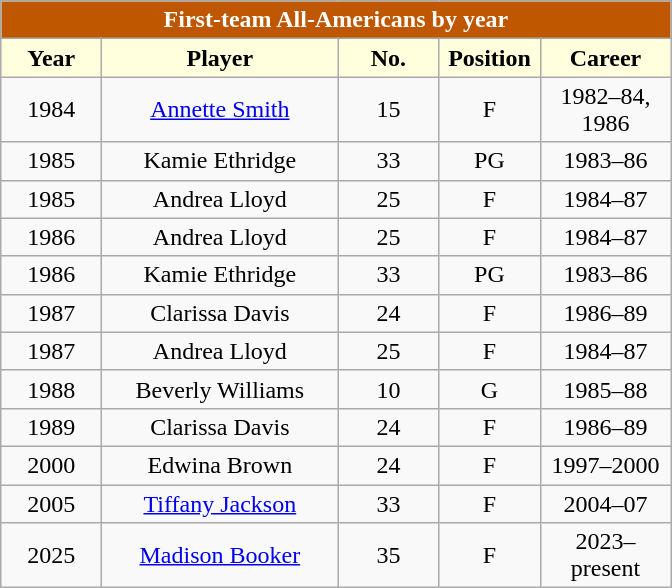<table class="wikitable" style="text-align:center">
<tr>
<td colspan="5" style= "background: #BF5700; color:white"><strong>First-team All-Americans by year</strong></td>
</tr>
<tr>
<th style="width:60px; background: #ffffdd;">Year</th>
<th style="width:150px; background: #ffffdd;">Player</th>
<th style="width:60px; background: #ffffdd;">No.</th>
<th style="width:60px; background: #ffffdd;">Position</th>
<th style="width:80px; background: #ffffdd;">Career</th>
</tr>
<tr>
<td>1984</td>
<td><a href='#'>Annette Smith</a></td>
<td>15</td>
<td>F</td>
<td>1982–84, 1986</td>
</tr>
<tr>
<td>1985</td>
<td>Kamie Ethridge</td>
<td>33</td>
<td>PG</td>
<td>1983–86</td>
</tr>
<tr>
<td>1985</td>
<td>Andrea Lloyd</td>
<td>25</td>
<td>F</td>
<td>1984–87</td>
</tr>
<tr>
<td>1986</td>
<td>Andrea Lloyd</td>
<td>25</td>
<td>F</td>
<td>1984–87</td>
</tr>
<tr>
<td>1986</td>
<td>Kamie Ethridge</td>
<td>33</td>
<td>PG</td>
<td>1983–86</td>
</tr>
<tr>
<td>1987</td>
<td>Clarissa Davis</td>
<td>24</td>
<td>F</td>
<td>1986–89</td>
</tr>
<tr>
<td>1987</td>
<td>Andrea Lloyd</td>
<td>25</td>
<td>F</td>
<td>1984–87</td>
</tr>
<tr>
<td>1988</td>
<td>Beverly Williams</td>
<td>10</td>
<td>G</td>
<td>1985–88</td>
</tr>
<tr>
<td>1989</td>
<td>Clarissa Davis</td>
<td>24</td>
<td>F</td>
<td>1986–89</td>
</tr>
<tr>
<td>2000</td>
<td>Edwina Brown</td>
<td>24</td>
<td>F</td>
<td>1997–2000</td>
</tr>
<tr>
<td>2005</td>
<td><a href='#'>Tiffany Jackson</a></td>
<td>33</td>
<td>F</td>
<td>2004–07</td>
</tr>
<tr>
<td>2025</td>
<td><a href='#'>Madison Booker</a></td>
<td>35</td>
<td>F</td>
<td>2023–present</td>
</tr>
</table>
